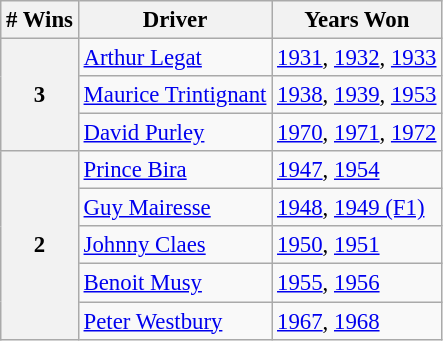<table class="wikitable" style="font-size: 95%;">
<tr>
<th># Wins</th>
<th>Driver</th>
<th>Years Won</th>
</tr>
<tr>
<th rowspan="3">3</th>
<td> <a href='#'>Arthur Legat</a></td>
<td><a href='#'>1931</a>, <a href='#'>1932</a>, <a href='#'>1933</a></td>
</tr>
<tr>
<td> <a href='#'>Maurice Trintignant</a></td>
<td><a href='#'>1938</a>, <a href='#'>1939</a>, <a href='#'>1953</a></td>
</tr>
<tr>
<td> <a href='#'>David Purley</a></td>
<td><a href='#'>1970</a>, <a href='#'>1971</a>, <a href='#'>1972</a></td>
</tr>
<tr>
<th rowspan="5">2</th>
<td> <a href='#'>Prince Bira</a></td>
<td><a href='#'>1947</a>, <a href='#'>1954</a></td>
</tr>
<tr>
<td> <a href='#'>Guy Mairesse</a></td>
<td><a href='#'>1948</a>, <a href='#'>1949 (F1)</a></td>
</tr>
<tr>
<td> <a href='#'>Johnny Claes</a></td>
<td><a href='#'>1950</a>, <a href='#'>1951</a></td>
</tr>
<tr>
<td> <a href='#'>Benoit Musy</a></td>
<td><a href='#'>1955</a>, <a href='#'>1956</a></td>
</tr>
<tr>
<td> <a href='#'>Peter Westbury</a></td>
<td><a href='#'>1967</a>, <a href='#'>1968</a></td>
</tr>
</table>
